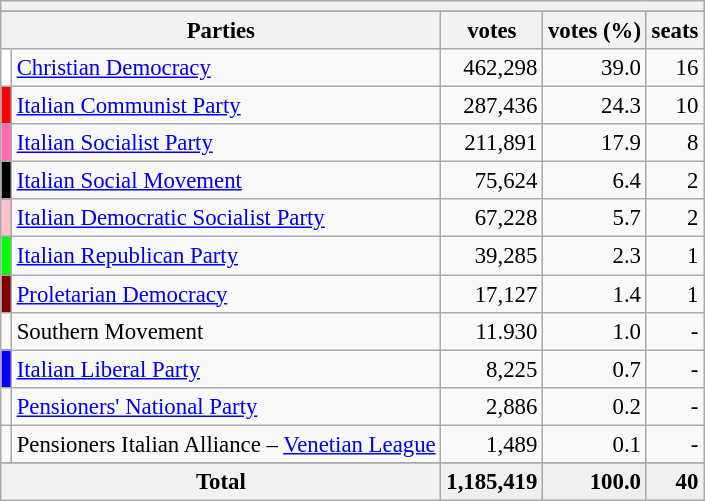<table class="wikitable" style="font-size:95%">
<tr>
<th colspan=5></th>
</tr>
<tr>
</tr>
<tr bgcolor="EFEFEF">
<th colspan=2>Parties</th>
<th>votes</th>
<th>votes (%)</th>
<th>seats</th>
</tr>
<tr>
<td bgcolor=White></td>
<td><a href='#'>Christian Democracy</a></td>
<td align=right>462,298</td>
<td align=right>39.0</td>
<td align=right>16</td>
</tr>
<tr>
<td bgcolor=Red></td>
<td><a href='#'>Italian Communist Party</a></td>
<td align=right>287,436</td>
<td align=right>24.3</td>
<td align=right>10</td>
</tr>
<tr>
<td bgcolor=Hotpink></td>
<td><a href='#'>Italian Socialist Party</a></td>
<td align=right>211,891</td>
<td align=right>17.9</td>
<td align=right>8</td>
</tr>
<tr>
<td bgcolor=Black></td>
<td><a href='#'>Italian Social Movement</a></td>
<td align=right>75,624</td>
<td align=right>6.4</td>
<td align=right>2</td>
</tr>
<tr>
<td bgcolor=Pink></td>
<td><a href='#'>Italian Democratic Socialist Party</a></td>
<td align=right>67,228</td>
<td align=right>5.7</td>
<td align=right>2</td>
</tr>
<tr>
<td bgcolor=Lime></td>
<td><a href='#'>Italian Republican Party</a></td>
<td align=right>39,285</td>
<td align=right>2.3</td>
<td align=right>1</td>
</tr>
<tr>
<td bgcolor=Maroon></td>
<td><a href='#'>Proletarian Democracy</a></td>
<td align=right>17,127</td>
<td align=right>1.4</td>
<td align=right>1</td>
</tr>
<tr>
<td bgcolor=></td>
<td>Southern Movement</td>
<td align=right>11.930</td>
<td align=right>1.0</td>
<td align=right>-</td>
</tr>
<tr>
<td bgcolor=Blue></td>
<td><a href='#'>Italian Liberal Party</a></td>
<td align=right>8,225</td>
<td align=right>0.7</td>
<td align=right>-</td>
</tr>
<tr>
<td bgcolor=></td>
<td><a href='#'>Pensioners' National Party</a></td>
<td align=right>2,886</td>
<td align=right>0.2</td>
<td align=right>-</td>
</tr>
<tr>
<td bgcolor=></td>
<td>Pensioners Italian Alliance – <a href='#'>Venetian League</a></td>
<td align=right>1,489</td>
<td align=right>0.1</td>
<td align=right>-</td>
</tr>
<tr>
</tr>
<tr bgcolor="EFEFEF">
<th colspan=2><strong>Total</strong></th>
<td align=right><strong>1,185,419</strong></td>
<td align=right><strong>100.0</strong></td>
<td align=right><strong>40</strong></td>
</tr>
</table>
